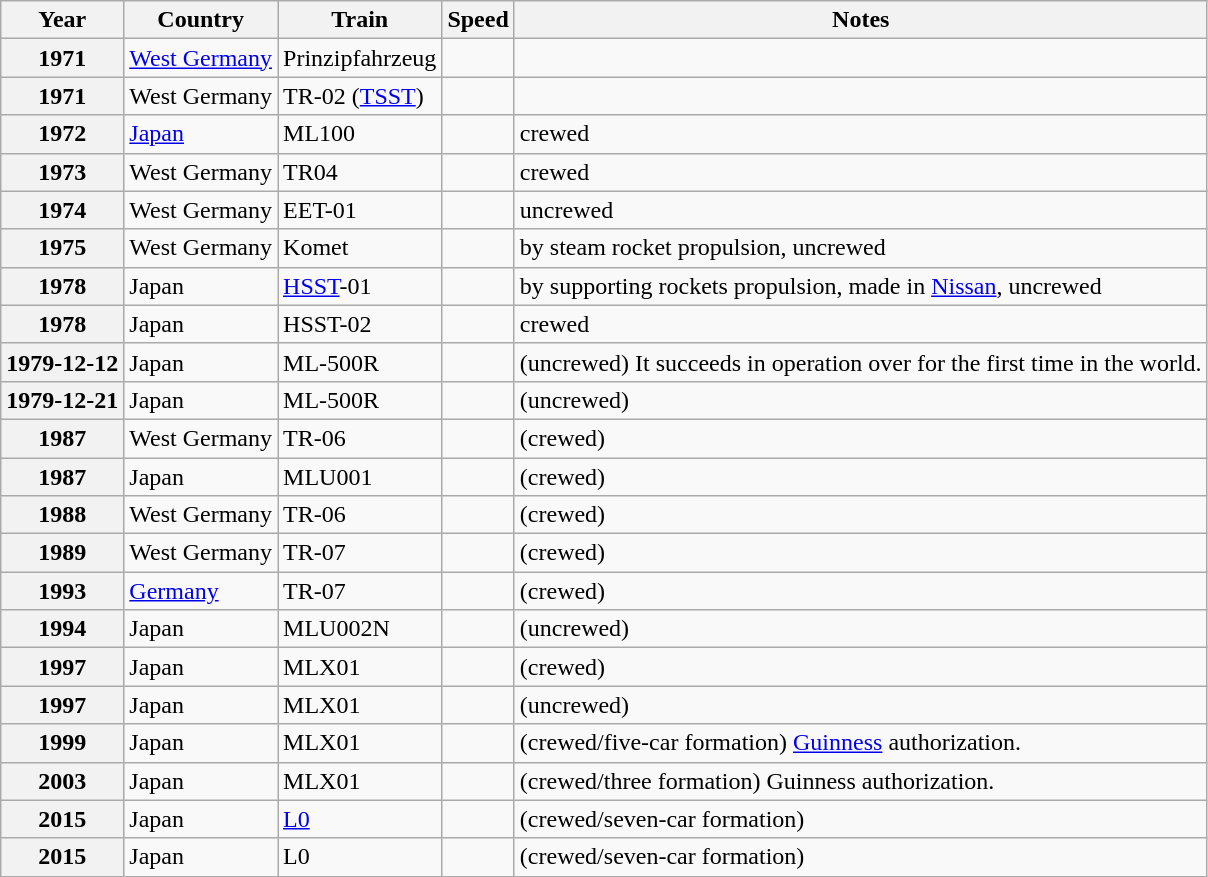<table class="wikitable sortable">
<tr>
<th scope="col">Year</th>
<th scope="col">Country</th>
<th scope="col">Train</th>
<th scope="col">Speed</th>
<th scope="col">Notes</th>
</tr>
<tr>
<th scope="row">1971</th>
<td><a href='#'>West Germany</a></td>
<td>Prinzipfahrzeug</td>
<td></td>
<td></td>
</tr>
<tr>
<th scope="row">1971</th>
<td>West Germany</td>
<td>TR-02 (<a href='#'>TSST</a>)</td>
<td></td>
<td></td>
</tr>
<tr>
<th scope="row">1972</th>
<td><a href='#'>Japan</a></td>
<td>ML100</td>
<td></td>
<td>crewed</td>
</tr>
<tr>
<th scope="row">1973</th>
<td>West Germany</td>
<td>TR04</td>
<td></td>
<td>crewed</td>
</tr>
<tr>
<th scope="row">1974</th>
<td>West Germany</td>
<td>EET-01</td>
<td></td>
<td>uncrewed</td>
</tr>
<tr>
<th scope="row">1975</th>
<td>West Germany</td>
<td>Komet</td>
<td></td>
<td>by steam rocket propulsion, uncrewed</td>
</tr>
<tr>
<th scope="row">1978</th>
<td>Japan</td>
<td><a href='#'>HSST</a>-01</td>
<td></td>
<td>by supporting rockets propulsion, made in <a href='#'>Nissan</a>, uncrewed</td>
</tr>
<tr>
<th scope="row">1978</th>
<td>Japan</td>
<td>HSST-02</td>
<td></td>
<td>crewed</td>
</tr>
<tr>
<th scope="row">1979-12-12</th>
<td>Japan</td>
<td>ML-500R</td>
<td></td>
<td>(uncrewed) It succeeds in operation over  for the first time in the world.</td>
</tr>
<tr>
<th scope="row">1979-12-21</th>
<td>Japan</td>
<td>ML-500R</td>
<td></td>
<td>(uncrewed)</td>
</tr>
<tr>
<th scope="row">1987</th>
<td>West Germany</td>
<td>TR-06</td>
<td></td>
<td>(crewed)</td>
</tr>
<tr>
<th scope="row">1987</th>
<td>Japan</td>
<td>MLU001</td>
<td></td>
<td>(crewed)</td>
</tr>
<tr>
<th scope="row">1988</th>
<td>West Germany</td>
<td>TR-06</td>
<td></td>
<td>(crewed)</td>
</tr>
<tr>
<th scope="row">1989</th>
<td>West Germany</td>
<td>TR-07</td>
<td></td>
<td>(crewed)</td>
</tr>
<tr>
<th scope="row">1993</th>
<td><a href='#'>Germany</a></td>
<td>TR-07</td>
<td></td>
<td>(crewed)</td>
</tr>
<tr>
<th scope="row">1994</th>
<td>Japan</td>
<td>MLU002N</td>
<td></td>
<td>(uncrewed)</td>
</tr>
<tr>
<th scope="row">1997</th>
<td>Japan</td>
<td>MLX01</td>
<td></td>
<td>(crewed)</td>
</tr>
<tr>
<th scope="row">1997</th>
<td>Japan</td>
<td>MLX01</td>
<td></td>
<td>(uncrewed)</td>
</tr>
<tr>
<th scope="row">1999</th>
<td>Japan</td>
<td>MLX01</td>
<td></td>
<td>(crewed/five-car formation) <a href='#'>Guinness</a> authorization.</td>
</tr>
<tr>
<th scope="row">2003</th>
<td>Japan</td>
<td>MLX01</td>
<td></td>
<td>(crewed/three formation) Guinness authorization.</td>
</tr>
<tr>
<th scope="row">2015</th>
<td>Japan</td>
<td><a href='#'>L0</a></td>
<td></td>
<td>(crewed/seven-car formation)</td>
</tr>
<tr>
<th scope="row">2015</th>
<td>Japan</td>
<td>L0</td>
<td></td>
<td>(crewed/seven-car formation)</td>
</tr>
</table>
